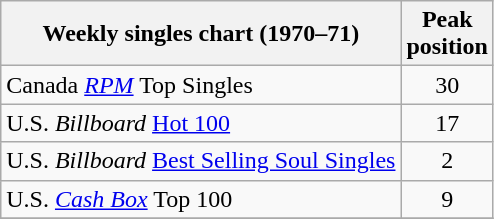<table class="wikitable sortable">
<tr>
<th>Weekly singles chart (1970–71)</th>
<th>Peak<br>position</th>
</tr>
<tr>
<td>Canada <em><a href='#'>RPM</a></em> Top Singles</td>
<td style="text-align:center;">30</td>
</tr>
<tr>
<td>U.S. <em>Billboard</em> <a href='#'>Hot 100</a></td>
<td align="center">17</td>
</tr>
<tr>
<td>U.S. <em>Billboard</em> <a href='#'>Best Selling Soul Singles</a></td>
<td align="center">2</td>
</tr>
<tr>
<td>U.S. <a href='#'><em>Cash Box</em></a> Top 100</td>
<td align="center">9</td>
</tr>
<tr>
</tr>
</table>
